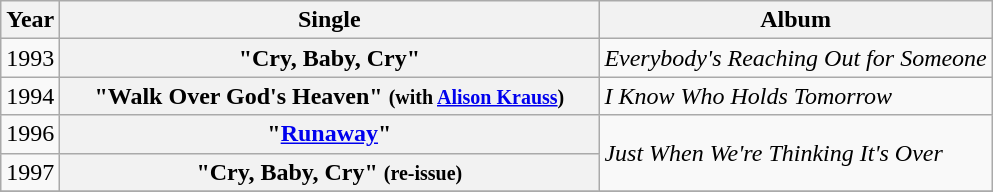<table class="wikitable plainrowheaders">
<tr>
<th>Year</th>
<th style="width:22em;">Single</th>
<th>Album</th>
</tr>
<tr>
<td>1993</td>
<th scope="row">"Cry, Baby, Cry"</th>
<td><em>Everybody's Reaching Out for Someone</em></td>
</tr>
<tr>
<td>1994</td>
<th scope="row">"Walk Over God's Heaven" <small>(with <a href='#'>Alison Krauss</a>)</small></th>
<td><em>I Know Who Holds Tomorrow</em></td>
</tr>
<tr>
<td>1996</td>
<th scope="row">"<a href='#'>Runaway</a>"</th>
<td rowspan="2"><em>Just When We're Thinking It's Over</em></td>
</tr>
<tr>
<td>1997</td>
<th scope="row">"Cry, Baby, Cry" <small>(re-issue)</small></th>
</tr>
<tr>
</tr>
</table>
